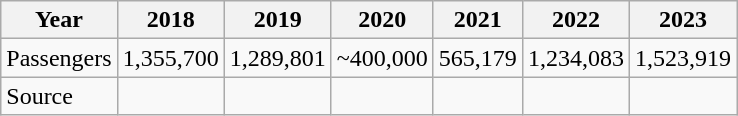<table class="wikitable">
<tr>
<th>Year</th>
<th>2018</th>
<th>2019</th>
<th>2020</th>
<th>2021</th>
<th>2022</th>
<th>2023</th>
</tr>
<tr>
<td>Passengers</td>
<td>1,355,700</td>
<td>1,289,801</td>
<td>~400,000</td>
<td>565,179</td>
<td>1,234,083</td>
<td>1,523,919</td>
</tr>
<tr>
<td>Source</td>
<td></td>
<td></td>
<td></td>
<td></td>
<td></td>
<td></td>
</tr>
</table>
